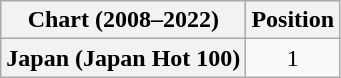<table class="wikitable plainrowheaders" style="text-align:center">
<tr>
<th scope="col">Chart (2008–2022)</th>
<th scope="col">Position</th>
</tr>
<tr>
<th scope="row">Japan (Japan Hot 100)</th>
<td>1</td>
</tr>
</table>
